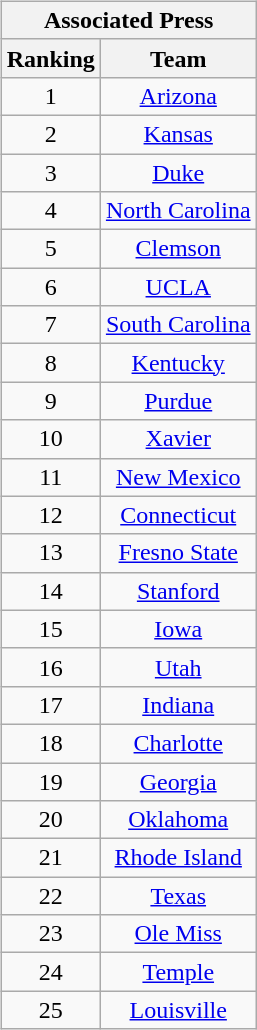<table>
<tr style="vertical-align:top;">
<td><br><table class="wikitable" style="text-align:center;">
<tr>
<th colspan=2>Associated Press</th>
</tr>
<tr>
<th>Ranking</th>
<th>Team</th>
</tr>
<tr>
<td>1</td>
<td><a href='#'>Arizona</a></td>
</tr>
<tr>
<td>2</td>
<td><a href='#'>Kansas</a></td>
</tr>
<tr>
<td>3</td>
<td><a href='#'>Duke</a></td>
</tr>
<tr>
<td>4</td>
<td><a href='#'>North Carolina</a></td>
</tr>
<tr>
<td>5</td>
<td><a href='#'>Clemson</a></td>
</tr>
<tr>
<td>6</td>
<td><a href='#'>UCLA</a></td>
</tr>
<tr>
<td>7</td>
<td><a href='#'>South Carolina</a></td>
</tr>
<tr>
<td>8</td>
<td><a href='#'>Kentucky</a></td>
</tr>
<tr>
<td>9</td>
<td><a href='#'>Purdue</a></td>
</tr>
<tr>
<td>10</td>
<td><a href='#'>Xavier</a></td>
</tr>
<tr>
<td>11</td>
<td><a href='#'>New Mexico</a></td>
</tr>
<tr>
<td>12</td>
<td><a href='#'>Connecticut</a></td>
</tr>
<tr>
<td>13</td>
<td><a href='#'>Fresno State</a></td>
</tr>
<tr>
<td>14</td>
<td><a href='#'>Stanford</a></td>
</tr>
<tr>
<td>15</td>
<td><a href='#'>Iowa</a></td>
</tr>
<tr>
<td>16</td>
<td><a href='#'>Utah</a></td>
</tr>
<tr>
<td>17</td>
<td><a href='#'>Indiana</a></td>
</tr>
<tr>
<td>18</td>
<td><a href='#'>Charlotte</a></td>
</tr>
<tr>
<td>19</td>
<td><a href='#'>Georgia</a></td>
</tr>
<tr>
<td>20</td>
<td><a href='#'>Oklahoma</a></td>
</tr>
<tr>
<td>21</td>
<td><a href='#'>Rhode Island</a></td>
</tr>
<tr>
<td>22</td>
<td><a href='#'>Texas</a></td>
</tr>
<tr>
<td>23</td>
<td><a href='#'>Ole Miss</a></td>
</tr>
<tr>
<td>24</td>
<td><a href='#'>Temple</a></td>
</tr>
<tr>
<td>25</td>
<td><a href='#'>Louisville</a></td>
</tr>
</table>
</td>
</tr>
</table>
